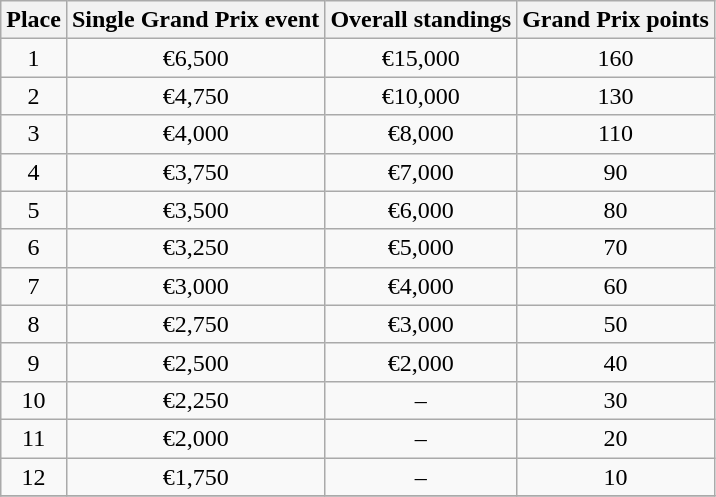<table class="wikitable" style="text-align: center;">
<tr>
<th>Place</th>
<th>Single Grand Prix event</th>
<th>Overall standings</th>
<th>Grand Prix points</th>
</tr>
<tr>
<td>1</td>
<td>€6,500</td>
<td>€15,000</td>
<td>160</td>
</tr>
<tr>
<td>2</td>
<td>€4,750</td>
<td>€10,000</td>
<td>130</td>
</tr>
<tr>
<td>3</td>
<td>€4,000</td>
<td>€8,000</td>
<td>110</td>
</tr>
<tr>
<td>4</td>
<td>€3,750</td>
<td>€7,000</td>
<td>90</td>
</tr>
<tr>
<td>5</td>
<td>€3,500</td>
<td>€6,000</td>
<td>80</td>
</tr>
<tr>
<td>6</td>
<td>€3,250</td>
<td>€5,000</td>
<td>70</td>
</tr>
<tr>
<td>7</td>
<td>€3,000</td>
<td>€4,000</td>
<td>60</td>
</tr>
<tr>
<td>8</td>
<td>€2,750</td>
<td>€3,000</td>
<td>50</td>
</tr>
<tr>
<td>9</td>
<td>€2,500</td>
<td>€2,000</td>
<td>40</td>
</tr>
<tr>
<td>10</td>
<td>€2,250</td>
<td>–</td>
<td>30</td>
</tr>
<tr>
<td>11</td>
<td>€2,000</td>
<td>–</td>
<td>20</td>
</tr>
<tr>
<td>12</td>
<td>€1,750</td>
<td>–</td>
<td>10</td>
</tr>
<tr>
</tr>
</table>
